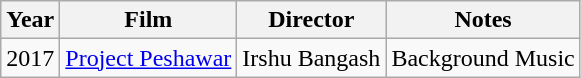<table class="wikitable">
<tr>
<th>Year</th>
<th>Film</th>
<th>Director</th>
<th>Notes</th>
</tr>
<tr>
<td>2017</td>
<td><a href='#'>Project Peshawar</a></td>
<td>Irshu Bangash</td>
<td>Background Music</td>
</tr>
</table>
